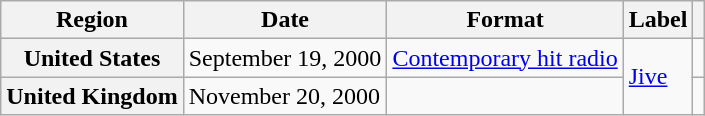<table class="wikitable plainrowheaders">
<tr>
<th scope="col">Region</th>
<th scope="col">Date</th>
<th scope="col">Format</th>
<th scope="col">Label</th>
<th scope="col"></th>
</tr>
<tr>
<th scope="row">United States</th>
<td>September 19, 2000</td>
<td><a href='#'>Contemporary hit radio</a></td>
<td rowspan="2"><a href='#'>Jive</a></td>
<td></td>
</tr>
<tr>
<th scope="row">United Kingdom</th>
<td>November 20, 2000</td>
<td></td>
<td></td>
</tr>
</table>
